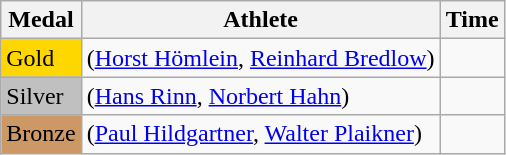<table class="wikitable">
<tr>
<th>Medal</th>
<th>Athlete</th>
<th>Time</th>
</tr>
<tr>
<td bgcolor="gold">Gold</td>
<td> (<a href='#'>Horst Hömlein</a>, <a href='#'>Reinhard Bredlow</a>)</td>
<td></td>
</tr>
<tr>
<td bgcolor="silver">Silver</td>
<td> (<a href='#'>Hans Rinn</a>, <a href='#'>Norbert Hahn</a>)</td>
<td></td>
</tr>
<tr>
<td bgcolor="CC9966">Bronze</td>
<td> (<a href='#'>Paul Hildgartner</a>, <a href='#'>Walter Plaikner</a>)</td>
<td></td>
</tr>
</table>
